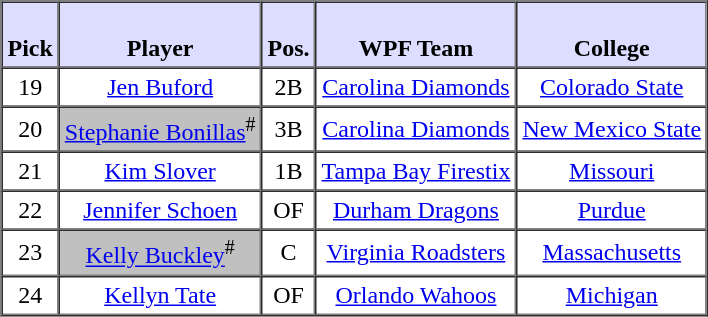<table style="text-align: center" border="1" cellpadding="3" cellspacing="0">
<tr>
<th style="background:#ddf;"><br>Pick</th>
<th style="background:#ddf;"><br>Player</th>
<th style="background:#ddf;"><br>Pos.</th>
<th style="background:#ddf;"><br>WPF Team</th>
<th style="background:#ddf;"><br>College</th>
</tr>
<tr>
<td>19</td>
<td><a href='#'>Jen Buford</a></td>
<td>2B</td>
<td><a href='#'>Carolina Diamonds</a></td>
<td><a href='#'>Colorado State</a></td>
</tr>
<tr>
<td>20</td>
<td style="background:#C0C0C0;"><a href='#'>Stephanie Bonillas</a><sup>#</sup></td>
<td>3B</td>
<td><a href='#'>Carolina Diamonds</a></td>
<td><a href='#'>New Mexico State</a></td>
</tr>
<tr>
<td>21</td>
<td><a href='#'>Kim Slover</a></td>
<td>1B</td>
<td><a href='#'>Tampa Bay Firestix</a></td>
<td><a href='#'>Missouri</a></td>
</tr>
<tr>
<td>22</td>
<td><a href='#'>Jennifer Schoen</a></td>
<td>OF</td>
<td><a href='#'>Durham Dragons</a></td>
<td><a href='#'>Purdue</a></td>
</tr>
<tr>
<td>23</td>
<td style="background:#C0C0C0;"><a href='#'>Kelly Buckley</a><sup>#</sup></td>
<td>C</td>
<td><a href='#'>Virginia Roadsters</a></td>
<td><a href='#'>Massachusetts</a></td>
</tr>
<tr>
<td>24</td>
<td><a href='#'>Kellyn Tate</a></td>
<td>OF</td>
<td><a href='#'>Orlando Wahoos</a></td>
<td><a href='#'>Michigan</a></td>
</tr>
</table>
